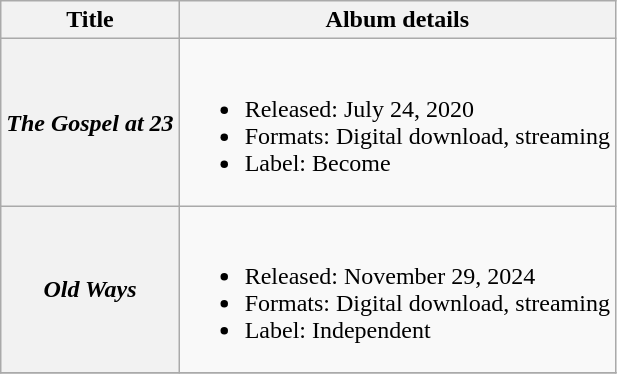<table class="wikitable plainrowheaders">
<tr>
<th>Title</th>
<th>Album details</th>
</tr>
<tr>
<th scope="row"><em>The Gospel at 23</em></th>
<td><br><ul><li>Released: July 24, 2020</li><li>Formats: Digital download, streaming</li><li>Label: Become</li></ul></td>
</tr>
<tr>
<th scope="row"><em>Old Ways</em></th>
<td><br><ul><li>Released: November 29, 2024</li><li>Formats: Digital download, streaming</li><li>Label: Independent</li></ul></td>
</tr>
<tr>
</tr>
</table>
